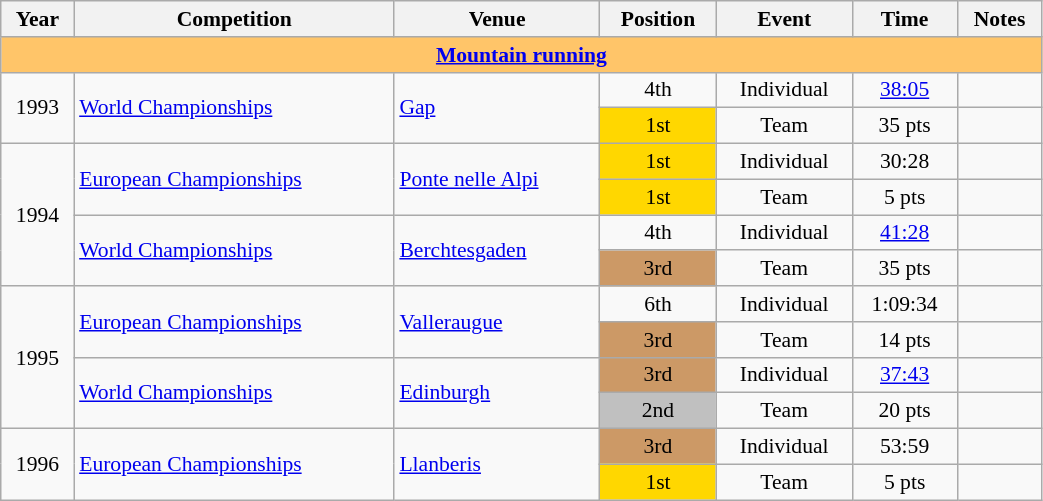<table class="wikitable sortable" width=55% style="font-size:90%; text-align:center;">
<tr>
<th>Year</th>
<th>Competition</th>
<th>Venue</th>
<th>Position</th>
<th>Event</th>
<th>Time</th>
<th>Notes</th>
</tr>
<tr>
<td colspan="7" style="background:#FFC569;"><strong><a href='#'>Mountain running</a></strong></td>
</tr>
<tr>
<td rowspan=2>1993</td>
<td align=left rowspan=2><a href='#'>World Championships</a></td>
<td align=left rowspan=2> <a href='#'>Gap</a></td>
<td>4th</td>
<td>Individual</td>
<td><a href='#'>38:05</a></td>
<td></td>
</tr>
<tr>
<td bgcolor=gold>1st</td>
<td>Team</td>
<td>35 pts</td>
<td></td>
</tr>
<tr>
<td rowspan=4>1994</td>
<td align=left rowspan=2><a href='#'>European Championships</a></td>
<td align=left rowspan=2> <a href='#'>Ponte nelle Alpi</a></td>
<td bgcolor=gold>1st</td>
<td>Individual</td>
<td>30:28</td>
<td></td>
</tr>
<tr>
<td bgcolor=gold>1st</td>
<td>Team</td>
<td>5 pts</td>
<td></td>
</tr>
<tr>
<td align=left rowspan=2><a href='#'>World Championships</a></td>
<td align=left rowspan=2> <a href='#'>Berchtesgaden</a></td>
<td>4th</td>
<td>Individual</td>
<td><a href='#'>41:28</a></td>
<td></td>
</tr>
<tr>
<td bgcolor=cc9966>3rd</td>
<td>Team</td>
<td>35 pts</td>
<td></td>
</tr>
<tr>
<td rowspan=4>1995</td>
<td align=left rowspan=2><a href='#'>European Championships</a></td>
<td align=left rowspan=2> <a href='#'>Valleraugue</a></td>
<td>6th</td>
<td>Individual</td>
<td>1:09:34</td>
<td></td>
</tr>
<tr>
<td bgcolor=cc9966>3rd</td>
<td>Team</td>
<td>14 pts</td>
<td></td>
</tr>
<tr>
<td align=left rowspan=2><a href='#'>World Championships</a></td>
<td align=left rowspan=2> <a href='#'>Edinburgh</a></td>
<td bgcolor=cc9966>3rd</td>
<td>Individual</td>
<td><a href='#'>37:43</a></td>
<td></td>
</tr>
<tr>
<td bgcolor=silver>2nd</td>
<td>Team</td>
<td>20 pts</td>
<td></td>
</tr>
<tr>
<td rowspan=2>1996</td>
<td align=left rowspan=2><a href='#'>European Championships</a></td>
<td align=left rowspan=2> <a href='#'>Llanberis</a></td>
<td bgcolor=cc9966>3rd</td>
<td>Individual</td>
<td>53:59</td>
<td></td>
</tr>
<tr>
<td bgcolor=gold>1st</td>
<td>Team</td>
<td>5 pts</td>
<td></td>
</tr>
</table>
